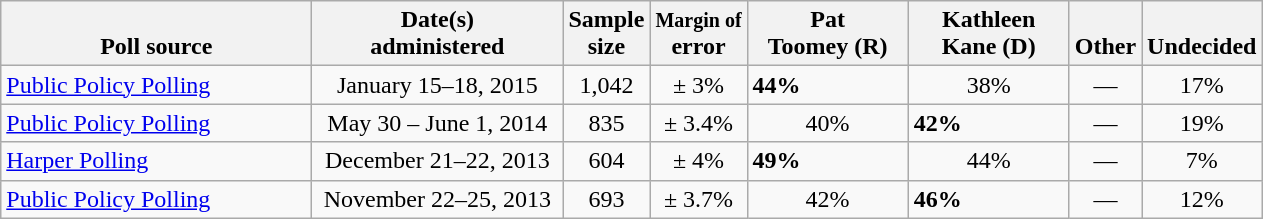<table class="wikitable">
<tr valign= bottom>
<th style="width:200px;">Poll source</th>
<th style="width:160px;">Date(s)<br>administered</th>
<th class=small>Sample<br>size</th>
<th><small>Margin of</small><br>error</th>
<th style="width:100px;">Pat<br>Toomey (R)</th>
<th style="width:100px;">Kathleen<br>Kane (D)</th>
<th>Other</th>
<th>Undecided</th>
</tr>
<tr>
<td><a href='#'>Public Policy Polling</a></td>
<td align=center>January 15–18, 2015</td>
<td align=center>1,042</td>
<td align=center>± 3%</td>
<td><strong>44%</strong></td>
<td align=center>38%</td>
<td align=center>—</td>
<td align=center>17%</td>
</tr>
<tr>
<td><a href='#'>Public Policy Polling</a></td>
<td align=center>May 30 – June 1, 2014</td>
<td align=center>835</td>
<td align=center>± 3.4%</td>
<td align=center>40%</td>
<td><strong>42%</strong></td>
<td align=center>—</td>
<td align=center>19%</td>
</tr>
<tr>
<td><a href='#'>Harper Polling</a></td>
<td align=center>December 21–22, 2013</td>
<td align=center>604</td>
<td align=center>± 4%</td>
<td><strong>49%</strong></td>
<td align=center>44%</td>
<td align=center>—</td>
<td align=center>7%</td>
</tr>
<tr>
<td><a href='#'>Public Policy Polling</a></td>
<td align=center>November 22–25, 2013</td>
<td align=center>693</td>
<td align=center>± 3.7%</td>
<td align=center>42%</td>
<td><strong>46%</strong></td>
<td align=center>—</td>
<td align=center>12%</td>
</tr>
</table>
